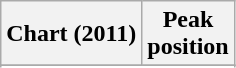<table class="wikitable sortable">
<tr>
<th>Chart (2011)</th>
<th>Peak<br>position</th>
</tr>
<tr>
</tr>
<tr>
</tr>
<tr>
</tr>
<tr>
</tr>
</table>
